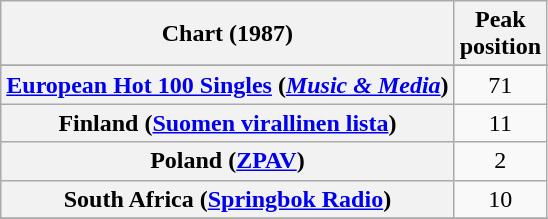<table class="wikitable sortable plainrowheaders" style="text-align:center">
<tr>
<th scope="col">Chart (1987)</th>
<th scope="col">Peak<br>position</th>
</tr>
<tr>
</tr>
<tr>
<th scope="row"><a href='#'>European Hot 100 Singles</a> (<em><a href='#'>Music & Media</a></em>)</th>
<td>71</td>
</tr>
<tr>
<th scope="row">Finland (<a href='#'>Suomen virallinen lista</a>)</th>
<td>11</td>
</tr>
<tr>
<th scope="row">Poland (<a href='#'>ZPAV</a>)</th>
<td>2</td>
</tr>
<tr>
<th scope="row">South Africa (<a href='#'>Springbok Radio</a>)</th>
<td>10</td>
</tr>
<tr>
</tr>
<tr>
</tr>
<tr>
</tr>
</table>
